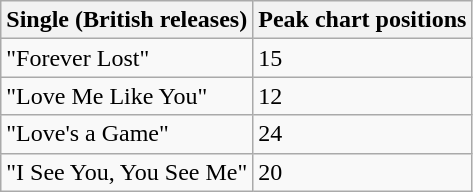<table class="wikitable">
<tr>
<th>Single (British releases)</th>
<th>Peak chart positions</th>
</tr>
<tr>
<td>"Forever Lost"</td>
<td>15</td>
</tr>
<tr>
<td>"Love Me Like You"</td>
<td>12</td>
</tr>
<tr>
<td>"Love's a Game"</td>
<td>24</td>
</tr>
<tr>
<td>"I See You, You See Me"</td>
<td>20</td>
</tr>
</table>
